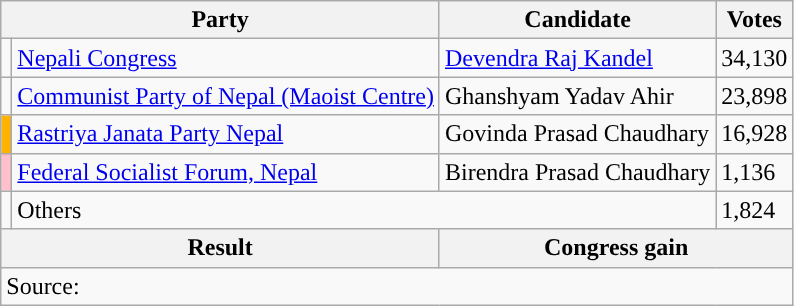<table class="wikitable">
<tr>
<th colspan="2">Party</th>
<th>Candidate</th>
<th>Votes</th>
</tr>
<tr>
<td style="background-color:"></td>
<td><a href='#'>Nepali Congress</a></td>
<td><a href='#'>Devendra Raj Kandel</a></td>
<td>34,130</td>
</tr>
<tr>
<td style="background-color:"></td>
<td><a href='#'>Communist Party of Nepal (Maoist Centre)</a></td>
<td>Ghanshyam Yadav Ahir</td>
<td>23,898</td>
</tr>
<tr>
<td style="background-color:#FFb300"></td>
<td><a href='#'>Rastriya Janata Party Nepal</a></td>
<td>Govinda Prasad Chaudhary</td>
<td>16,928</td>
</tr>
<tr>
<td style="background-color:#ffc0cb"></td>
<td><a href='#'>Federal Socialist Forum, Nepal</a></td>
<td>Birendra Prasad Chaudhary</td>
<td>1,136</td>
</tr>
<tr>
<td></td>
<td colspan="2">Others</td>
<td>1,824</td>
</tr>
<tr>
<th colspan="2">Result</th>
<th colspan="2">Congress gain</th>
</tr>
<tr>
<td colspan="4">Source: </td>
</tr>
</table>
